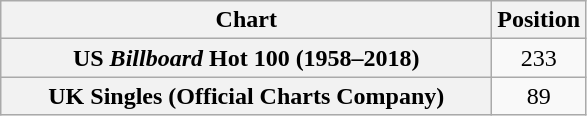<table class="wikitable sortable plainrowheaders" style="text-align:center">
<tr>
<th scope="col" style="width:20em">Chart</th>
<th scope="col">Position</th>
</tr>
<tr>
<th scope="row">US <em>Billboard</em> Hot 100 (1958–2018)</th>
<td>233</td>
</tr>
<tr>
<th scope="row">UK Singles (Official Charts Company)</th>
<td>89</td>
</tr>
</table>
